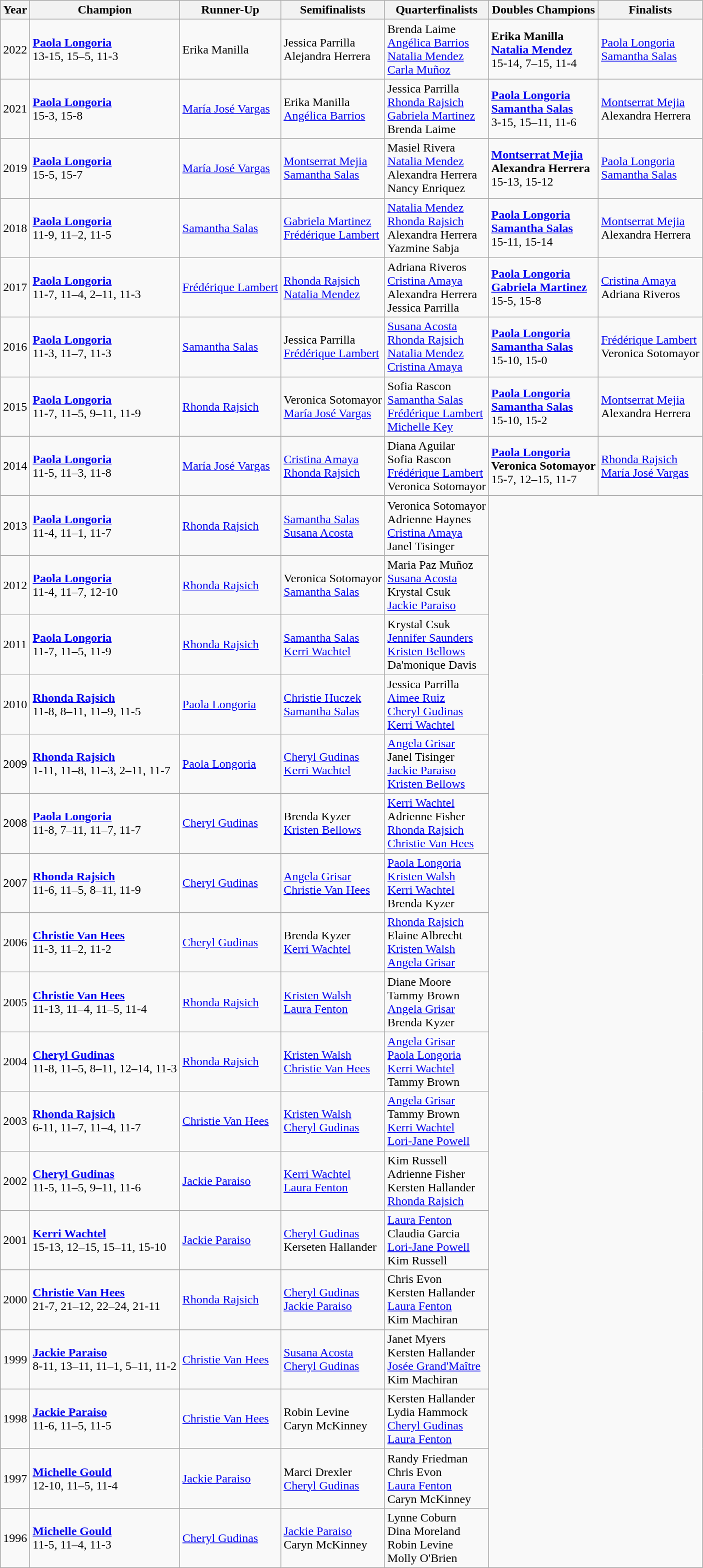<table class=wikitable>
<tr>
<th>Year</th>
<th>Champion</th>
<th>Runner-Up</th>
<th>Semifinalists</th>
<th>Quarterfinalists</th>
<th>Doubles Champions</th>
<th>Finalists</th>
</tr>
<tr>
<td>2022</td>
<td> <strong><a href='#'>Paola Longoria</a></strong><br>13-15, 15–5, 11-3</td>
<td> Erika Manilla</td>
<td> Jessica Parrilla<br> Alejandra Herrera</td>
<td> Brenda Laime<br> <a href='#'>Angélica Barrios</a><br> <a href='#'>Natalia Mendez</a><br> <a href='#'>Carla Muñoz</a></td>
<td> <strong>Erika Manilla</strong><br> <strong><a href='#'>Natalia Mendez</a></strong><br>15-14, 7–15, 11-4</td>
<td> <a href='#'>Paola Longoria</a><br> <a href='#'>Samantha Salas</a></td>
</tr>
<tr>
<td>2021</td>
<td> <strong><a href='#'>Paola Longoria</a></strong><br>15-3, 15-8</td>
<td> <a href='#'>María José Vargas</a></td>
<td> Erika Manilla<br> <a href='#'>Angélica Barrios</a></td>
<td> Jessica Parrilla<br> <a href='#'>Rhonda Rajsich</a><br> <a href='#'>Gabriela Martinez</a><br> Brenda Laime</td>
<td> <strong><a href='#'>Paola Longoria</a></strong><br> <strong><a href='#'>Samantha Salas</a></strong><br>3-15, 15–11, 11-6</td>
<td> <a href='#'>Montserrat Mejia</a><br> Alexandra Herrera</td>
</tr>
<tr>
<td>2019</td>
<td> <strong><a href='#'>Paola Longoria</a></strong><br>15-5, 15-7</td>
<td> <a href='#'>María José Vargas</a></td>
<td> <a href='#'>Montserrat Mejia</a><br> <a href='#'>Samantha Salas</a></td>
<td> Masiel Rivera<br> <a href='#'>Natalia Mendez</a><br> Alexandra Herrera<br> Nancy Enriquez</td>
<td> <strong><a href='#'>Montserrat Mejia</a></strong><br> <strong>Alexandra Herrera</strong><br>15-13, 15-12</td>
<td> <a href='#'>Paola Longoria</a><br> <a href='#'>Samantha Salas</a></td>
</tr>
<tr>
<td>2018</td>
<td> <strong><a href='#'>Paola Longoria</a></strong><br>11-9, 11–2, 11-5</td>
<td> <a href='#'>Samantha Salas</a></td>
<td> <a href='#'>Gabriela Martinez</a><br> <a href='#'>Frédérique Lambert</a></td>
<td> <a href='#'>Natalia Mendez</a><br> <a href='#'>Rhonda Rajsich</a><br> Alexandra Herrera  <br> Yazmine Sabja</td>
<td> <strong><a href='#'>Paola Longoria</a></strong><br> <strong><a href='#'>Samantha Salas</a></strong><br>15-11, 15-14</td>
<td> <a href='#'>Montserrat Mejia</a><br> Alexandra Herrera</td>
</tr>
<tr>
<td>2017</td>
<td> <strong><a href='#'>Paola Longoria</a></strong><br>11-7, 11–4, 2–11, 11-3</td>
<td> <a href='#'>Frédérique Lambert</a></td>
<td> <a href='#'>Rhonda Rajsich</a><br> <a href='#'>Natalia Mendez</a></td>
<td> Adriana Riveros<br> <a href='#'>Cristina Amaya</a><br> Alexandra Herrera  <br> Jessica Parrilla</td>
<td> <strong><a href='#'>Paola Longoria</a></strong><br> <strong><a href='#'>Gabriela Martinez</a></strong><br>15-5, 15-8</td>
<td> <a href='#'>Cristina Amaya</a><br> Adriana Riveros</td>
</tr>
<tr>
<td>2016</td>
<td> <strong><a href='#'>Paola Longoria</a></strong><br>11-3, 11–7, 11-3</td>
<td> <a href='#'>Samantha Salas</a></td>
<td> Jessica Parrilla<br> <a href='#'>Frédérique Lambert</a></td>
<td> <a href='#'>Susana Acosta</a><br> <a href='#'>Rhonda Rajsich</a><br> <a href='#'>Natalia Mendez</a>  <br> <a href='#'>Cristina Amaya</a></td>
<td> <strong><a href='#'>Paola Longoria</a></strong><br> <strong><a href='#'>Samantha Salas</a></strong><br>15-10, 15-0</td>
<td> <a href='#'>Frédérique Lambert</a><br> Veronica Sotomayor</td>
</tr>
<tr>
<td>2015</td>
<td> <strong><a href='#'>Paola Longoria</a></strong><br>11-7, 11–5, 9–11, 11-9</td>
<td> <a href='#'>Rhonda Rajsich</a></td>
<td> Veronica Sotomayor<br> <a href='#'>María José Vargas</a></td>
<td> Sofia Rascon<br> <a href='#'>Samantha Salas</a><br> <a href='#'>Frédérique Lambert</a><br> <a href='#'>Michelle Key</a></td>
<td> <strong><a href='#'>Paola Longoria</a></strong><br> <strong><a href='#'>Samantha Salas</a></strong><br>15-10, 15-2</td>
<td> <a href='#'>Montserrat Mejia</a><br> Alexandra Herrera</td>
</tr>
<tr>
<td>2014</td>
<td> <strong><a href='#'>Paola Longoria</a></strong><br>11-5, 11–3, 11-8</td>
<td> <a href='#'>María José Vargas</a></td>
<td> <a href='#'>Cristina Amaya</a><br> <a href='#'>Rhonda Rajsich</a></td>
<td> Diana Aguilar<br> Sofia Rascon<br> <a href='#'>Frédérique Lambert</a><br> Veronica Sotomayor</td>
<td> <strong><a href='#'>Paola Longoria</a></strong><br> <strong>Veronica Sotomayor</strong><br>15-7, 12–15, 11-7</td>
<td> <a href='#'>Rhonda Rajsich</a><br> <a href='#'>María José Vargas</a></td>
</tr>
<tr>
<td>2013</td>
<td> <strong><a href='#'>Paola Longoria</a></strong><br>11-4, 11–1, 11-7</td>
<td> <a href='#'>Rhonda Rajsich</a></td>
<td> <a href='#'>Samantha Salas</a><br> <a href='#'>Susana Acosta</a></td>
<td> Veronica Sotomayor<br> Adrienne Haynes<br> <a href='#'>Cristina Amaya</a><br> Janel Tisinger</td>
</tr>
<tr>
<td>2012</td>
<td> <strong><a href='#'>Paola Longoria</a></strong><br>11-4, 11–7, 12-10</td>
<td> <a href='#'>Rhonda Rajsich</a></td>
<td> Veronica Sotomayor<br> <a href='#'>Samantha Salas</a></td>
<td> Maria Paz Muñoz<br> <a href='#'>Susana Acosta</a><br> Krystal Csuk<br> <a href='#'>Jackie Paraiso</a></td>
</tr>
<tr>
<td>2011</td>
<td> <strong><a href='#'>Paola Longoria</a></strong><br>11-7, 11–5, 11-9</td>
<td> <a href='#'>Rhonda Rajsich</a></td>
<td> <a href='#'>Samantha Salas</a><br> <a href='#'>Kerri Wachtel</a><br></td>
<td> Krystal Csuk<br> <a href='#'>Jennifer Saunders</a><br> <a href='#'>Kristen Bellows</a><br> Da'monique Davis</td>
</tr>
<tr>
<td>2010</td>
<td> <strong><a href='#'>Rhonda Rajsich</a></strong><br>11-8, 8–11, 11–9, 11-5</td>
<td> <a href='#'>Paola Longoria</a></td>
<td> <a href='#'>Christie Huczek</a><br> <a href='#'>Samantha Salas</a></td>
<td> Jessica Parrilla<br> <a href='#'>Aimee Ruiz</a><br> <a href='#'>Cheryl Gudinas</a><br> <a href='#'>Kerri Wachtel</a></td>
</tr>
<tr>
<td>2009</td>
<td> <strong><a href='#'>Rhonda Rajsich</a></strong><br>1-11, 11–8, 11–3, 2–11, 11-7</td>
<td> <a href='#'>Paola Longoria</a></td>
<td> <a href='#'>Cheryl Gudinas</a><br> <a href='#'>Kerri Wachtel</a></td>
<td> <a href='#'>Angela Grisar</a><br> Janel Tisinger<br> <a href='#'>Jackie Paraiso</a><br> <a href='#'>Kristen Bellows</a></td>
</tr>
<tr>
<td>2008</td>
<td> <strong><a href='#'>Paola Longoria</a></strong><br>11-8, 7–11, 11–7, 11-7</td>
<td>  <a href='#'>Cheryl Gudinas</a></td>
<td> Brenda Kyzer<br> <a href='#'>Kristen Bellows</a></td>
<td> <a href='#'>Kerri Wachtel</a><br> Adrienne Fisher<br> <a href='#'>Rhonda Rajsich</a><br> <a href='#'>Christie Van Hees</a></td>
</tr>
<tr>
<td>2007</td>
<td> <strong><a href='#'>Rhonda Rajsich</a></strong><br>11-6, 11–5, 8–11, 11-9</td>
<td>  <a href='#'>Cheryl Gudinas</a></td>
<td> <a href='#'>Angela Grisar</a>    <br> <a href='#'>Christie Van Hees</a></td>
<td> <a href='#'>Paola Longoria</a><br> <a href='#'>Kristen Walsh</a><br> <a href='#'>Kerri Wachtel</a><br> Brenda Kyzer</td>
</tr>
<tr>
<td>2006</td>
<td> <strong><a href='#'>Christie Van Hees</a></strong><br>11-3, 11–2, 11-2</td>
<td>  <a href='#'>Cheryl Gudinas</a></td>
<td>  Brenda Kyzer <br> <a href='#'>Kerri Wachtel</a></td>
<td> <a href='#'>Rhonda Rajsich</a><br> Elaine Albrecht<br> <a href='#'>Kristen Walsh</a><br> <a href='#'>Angela Grisar</a></td>
</tr>
<tr>
<td>2005</td>
<td> <strong><a href='#'>Christie Van Hees</a></strong><br>11-13, 11–4, 11–5, 11-4</td>
<td>  <a href='#'>Rhonda Rajsich</a></td>
<td> <a href='#'>Kristen Walsh</a>  <br> <a href='#'>Laura Fenton</a></td>
<td> Diane Moore <br> Tammy Brown<br> <a href='#'>Angela Grisar</a> <br> Brenda Kyzer</td>
</tr>
<tr>
<td>2004</td>
<td> <strong><a href='#'>Cheryl Gudinas</a></strong><br>11-8, 11–5, 8–11, 12–14, 11-3</td>
<td>  <a href='#'>Rhonda Rajsich</a></td>
<td>  <a href='#'>Kristen Walsh</a>  <br> <a href='#'>Christie Van Hees</a></td>
<td> <a href='#'>Angela Grisar</a><br> <a href='#'>Paola Longoria</a><br> <a href='#'>Kerri Wachtel</a><br> Tammy Brown</td>
</tr>
<tr>
<td>2003</td>
<td> <strong><a href='#'>Rhonda Rajsich</a></strong><br>6-11, 11–7, 11–4, 11-7</td>
<td> <a href='#'>Christie Van Hees</a></td>
<td>  <a href='#'>Kristen Walsh</a> <br> <a href='#'>Cheryl Gudinas</a></td>
<td> <a href='#'>Angela Grisar</a> <br> Tammy Brown <br> <a href='#'>Kerri Wachtel</a> <br> <a href='#'>Lori-Jane Powell</a></td>
</tr>
<tr>
<td>2002</td>
<td> <strong><a href='#'>Cheryl Gudinas</a></strong><br>11-5, 11–5, 9–11, 11-6</td>
<td> <a href='#'>Jackie Paraiso</a></td>
<td> <a href='#'>Kerri Wachtel</a>    <br> <a href='#'>Laura Fenton</a></td>
<td> Kim Russell <br> Adrienne Fisher <br> Kersten Hallander<br> <a href='#'>Rhonda Rajsich</a></td>
</tr>
<tr>
<td>2001</td>
<td> <strong><a href='#'>Kerri Wachtel</a></strong><br>15-13, 12–15, 15–11, 15-10</td>
<td> <a href='#'>Jackie Paraiso</a></td>
<td> <a href='#'>Cheryl Gudinas</a>    <br> Kerseten Hallander</td>
<td> <a href='#'>Laura Fenton</a> <br> Claudia Garcia <br> <a href='#'>Lori-Jane Powell</a><br> Kim Russell</td>
</tr>
<tr>
<td>2000</td>
<td> <strong><a href='#'>Christie Van Hees</a></strong><br>21-7, 21–12, 22–24, 21-11</td>
<td> <a href='#'>Rhonda Rajsich</a></td>
<td> <a href='#'>Cheryl Gudinas</a>    <br> <a href='#'>Jackie Paraiso</a></td>
<td> Chris Evon <br> Kersten Hallander <br> <a href='#'>Laura Fenton</a><br> Kim Machiran</td>
</tr>
<tr>
<td>1999</td>
<td> <strong><a href='#'>Jackie Paraiso</a></strong><br>8-11, 13–11, 11–1, 5–11, 11-2</td>
<td> <a href='#'>Christie Van Hees</a></td>
<td> <a href='#'>Susana Acosta</a>    <br> <a href='#'>Cheryl Gudinas</a></td>
<td> Janet Myers <br> Kersten Hallander <br> <a href='#'>Josée Grand'Maître</a><br> Kim Machiran</td>
</tr>
<tr>
<td>1998</td>
<td> <strong><a href='#'>Jackie Paraiso</a></strong><br>11-6, 11–5, 11-5</td>
<td> <a href='#'>Christie Van Hees</a></td>
<td> Robin Levine <br> Caryn McKinney</td>
<td> Kersten Hallander    <br> Lydia Hammock<br> <a href='#'>Cheryl Gudinas</a><br> <a href='#'>Laura Fenton</a></td>
</tr>
<tr>
<td>1997</td>
<td> <strong><a href='#'>Michelle Gould</a></strong><br>12-10, 11–5, 11-4</td>
<td> <a href='#'>Jackie Paraiso</a></td>
<td> Marci Drexler    <br> <a href='#'>Cheryl Gudinas</a></td>
<td> Randy Friedman <br> Chris Evon <br> <a href='#'>Laura Fenton</a><br> Caryn McKinney</td>
</tr>
<tr>
<td>1996</td>
<td> <strong><a href='#'>Michelle Gould</a></strong><br>11-5, 11–4, 11-3</td>
<td> <a href='#'>Cheryl Gudinas</a></td>
<td> <a href='#'>Jackie Paraiso</a>    <br> Caryn McKinney</td>
<td> Lynne Coburn <br> Dina Moreland <br> Robin Levine<br> Molly O'Brien</td>
</tr>
</table>
